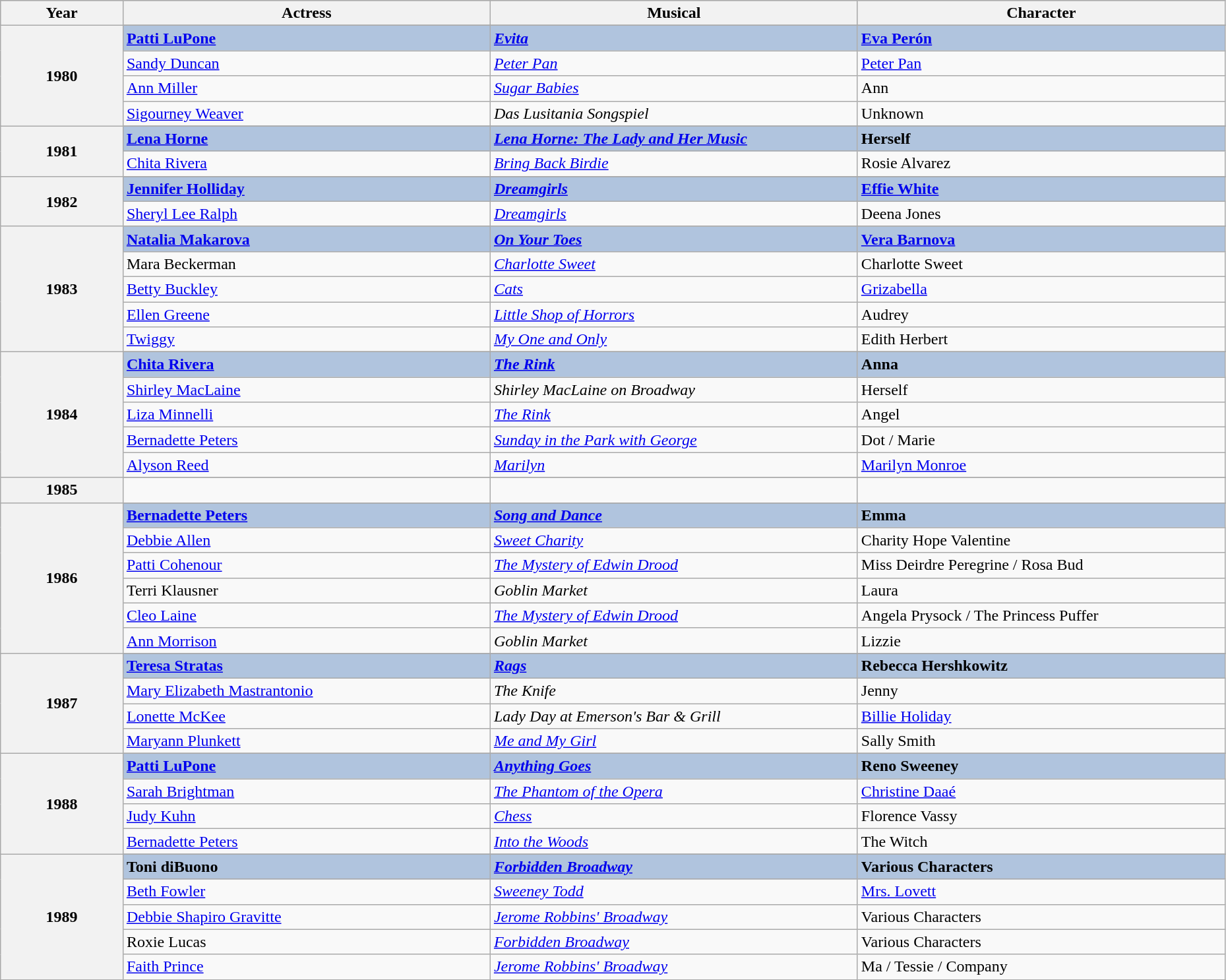<table class="wikitable" style="width:98%;">
<tr style="background:#bebebe;">
<th style="width:10%;">Year</th>
<th style="width:30%;">Actress</th>
<th style="width:30%;">Musical</th>
<th style="width:30%;">Character</th>
</tr>
<tr>
<th rowspan="5">1980</th>
</tr>
<tr style="background:#B0C4DE;">
<td><strong><a href='#'>Patti LuPone</a></strong></td>
<td><strong><em><a href='#'>Evita</a></em></strong></td>
<td><strong><a href='#'>Eva Perón</a> </strong></td>
</tr>
<tr>
<td><a href='#'>Sandy Duncan</a></td>
<td><em><a href='#'>Peter Pan</a></em></td>
<td><a href='#'>Peter Pan</a></td>
</tr>
<tr>
<td><a href='#'>Ann Miller</a></td>
<td><em><a href='#'>Sugar Babies</a></em></td>
<td>Ann</td>
</tr>
<tr>
<td><a href='#'>Sigourney Weaver</a></td>
<td><em>Das Lusitania Songspiel</em></td>
<td>Unknown</td>
</tr>
<tr>
<th rowspan="3">1981</th>
</tr>
<tr style="background:#B0C4DE;">
<td><strong><a href='#'>Lena Horne</a></strong></td>
<td><strong><em><a href='#'>Lena Horne: The Lady and Her Music</a></em></strong></td>
<td><strong>Herself </strong></td>
</tr>
<tr>
<td><a href='#'>Chita Rivera</a></td>
<td><em><a href='#'>Bring Back Birdie</a></em></td>
<td>Rosie Alvarez</td>
</tr>
<tr>
<th rowspan="3">1982</th>
</tr>
<tr style="background:#B0C4DE;">
<td><strong><a href='#'>Jennifer Holliday</a></strong></td>
<td><strong><em><a href='#'>Dreamgirls</a></em></strong></td>
<td><strong><a href='#'>Effie White</a> </strong></td>
</tr>
<tr>
<td><a href='#'>Sheryl Lee Ralph</a></td>
<td><em><a href='#'>Dreamgirls</a></em></td>
<td>Deena Jones</td>
</tr>
<tr>
<th rowspan="6">1983</th>
</tr>
<tr style="background:#B0C4DE;">
<td><strong><a href='#'>Natalia Makarova</a></strong></td>
<td><strong><em><a href='#'>On Your Toes</a></em></strong></td>
<td><strong><a href='#'>Vera Barnova</a> </strong></td>
</tr>
<tr>
<td>Mara Beckerman</td>
<td><em><a href='#'>Charlotte Sweet</a></em></td>
<td>Charlotte Sweet</td>
</tr>
<tr>
<td><a href='#'>Betty Buckley</a></td>
<td><em><a href='#'>Cats</a></em></td>
<td><a href='#'>Grizabella</a></td>
</tr>
<tr>
<td><a href='#'>Ellen Greene</a></td>
<td><em><a href='#'>Little Shop of Horrors</a></em></td>
<td>Audrey</td>
</tr>
<tr>
<td><a href='#'>Twiggy</a></td>
<td><em><a href='#'>My One and Only</a></em></td>
<td>Edith Herbert</td>
</tr>
<tr>
<th rowspan="6">1984</th>
</tr>
<tr style="background:#B0C4DE;">
<td><strong><a href='#'>Chita Rivera</a></strong></td>
<td><strong><em><a href='#'>The Rink</a></em></strong></td>
<td><strong>Anna </strong></td>
</tr>
<tr>
<td><a href='#'>Shirley MacLaine</a></td>
<td><em>Shirley MacLaine on Broadway</em></td>
<td>Herself</td>
</tr>
<tr>
<td><a href='#'>Liza Minnelli</a></td>
<td><em><a href='#'>The Rink</a></em></td>
<td>Angel</td>
</tr>
<tr>
<td><a href='#'>Bernadette Peters</a></td>
<td><em><a href='#'>Sunday in the Park with George</a></em></td>
<td>Dot / Marie</td>
</tr>
<tr>
<td><a href='#'>Alyson Reed</a></td>
<td><em><a href='#'>Marilyn</a></em></td>
<td><a href='#'>Marilyn Monroe</a></td>
</tr>
<tr>
<th rowspan="2">1985</th>
</tr>
<tr>
<td></td>
<td></td>
<td></td>
</tr>
<tr>
<th rowspan="7">1986</th>
</tr>
<tr style="background:#B0C4DE;">
<td><strong><a href='#'>Bernadette Peters</a></strong></td>
<td><strong><em><a href='#'>Song and Dance</a></em></strong></td>
<td><strong>Emma </strong></td>
</tr>
<tr>
<td><a href='#'>Debbie Allen</a></td>
<td><em><a href='#'>Sweet Charity</a></em></td>
<td>Charity Hope Valentine</td>
</tr>
<tr>
<td><a href='#'>Patti Cohenour</a></td>
<td><em><a href='#'>The Mystery of Edwin Drood</a></em></td>
<td>Miss Deirdre Peregrine / Rosa Bud</td>
</tr>
<tr>
<td>Terri Klausner</td>
<td><em>Goblin Market</em></td>
<td>Laura</td>
</tr>
<tr>
<td><a href='#'>Cleo Laine</a></td>
<td><em><a href='#'>The Mystery of Edwin Drood</a></em></td>
<td>Angela Prysock / The Princess Puffer</td>
</tr>
<tr>
<td><a href='#'>Ann Morrison</a></td>
<td><em>Goblin Market</em></td>
<td>Lizzie</td>
</tr>
<tr>
<th rowspan="5">1987</th>
</tr>
<tr style="background:#B0C4DE;">
<td><strong><a href='#'>Teresa Stratas</a></strong></td>
<td><strong><em><a href='#'>Rags</a></em></strong></td>
<td><strong>Rebecca Hershkowitz </strong></td>
</tr>
<tr>
<td><a href='#'>Mary Elizabeth Mastrantonio</a></td>
<td><em>The Knife</em></td>
<td>Jenny</td>
</tr>
<tr>
<td><a href='#'>Lonette McKee</a></td>
<td><em>Lady Day at Emerson's Bar & Grill</em></td>
<td><a href='#'>Billie Holiday</a></td>
</tr>
<tr>
<td><a href='#'>Maryann Plunkett</a></td>
<td><em><a href='#'>Me and My Girl</a></em></td>
<td>Sally Smith</td>
</tr>
<tr>
<th rowspan="5">1988</th>
</tr>
<tr style="background:#B0C4DE;">
<td><strong><a href='#'>Patti LuPone</a></strong></td>
<td><strong><em><a href='#'>Anything Goes</a></em></strong></td>
<td><strong>Reno Sweeney </strong></td>
</tr>
<tr>
<td><a href='#'>Sarah Brightman</a></td>
<td><em><a href='#'>The Phantom of the Opera</a></em></td>
<td><a href='#'>Christine Daaé</a></td>
</tr>
<tr>
<td><a href='#'>Judy Kuhn</a></td>
<td><em><a href='#'>Chess</a></em></td>
<td>Florence Vassy</td>
</tr>
<tr>
<td><a href='#'>Bernadette Peters</a></td>
<td><em><a href='#'>Into the Woods</a></em></td>
<td>The Witch</td>
</tr>
<tr>
<th rowspan="6">1989</th>
</tr>
<tr style="background:#B0C4DE;">
<td><strong>Toni diBuono</strong></td>
<td><strong><em><a href='#'>Forbidden Broadway</a></em></strong></td>
<td><strong>Various Characters</strong></td>
</tr>
<tr>
<td><a href='#'>Beth Fowler</a></td>
<td><em><a href='#'>Sweeney Todd</a></em></td>
<td><a href='#'>Mrs. Lovett</a></td>
</tr>
<tr>
<td><a href='#'>Debbie Shapiro Gravitte</a></td>
<td><em><a href='#'>Jerome Robbins' Broadway</a></em></td>
<td>Various Characters</td>
</tr>
<tr>
<td>Roxie Lucas</td>
<td><em><a href='#'>Forbidden Broadway</a></em></td>
<td>Various Characters</td>
</tr>
<tr>
<td><a href='#'>Faith Prince</a></td>
<td><em><a href='#'>Jerome Robbins' Broadway</a></em></td>
<td>Ma / Tessie / Company</td>
</tr>
</table>
